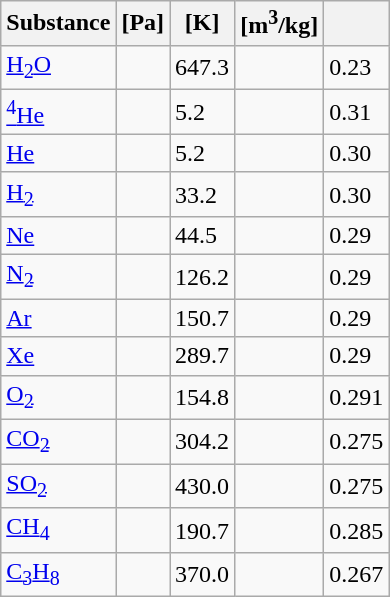<table class="wikitable sortable" border="1">
<tr>
<th>Substance</th>
<th> [Pa]</th>
<th> [K]</th>
<th> [m<sup>3</sup>/kg]</th>
<th></th>
</tr>
<tr>
<td><a href='#'>H<sub>2</sub>O</a></td>
<td></td>
<td>647.3</td>
<td></td>
<td>0.23</td>
</tr>
<tr>
<td><a href='#'><sup>4</sup>He</a></td>
<td></td>
<td>5.2</td>
<td></td>
<td>0.31</td>
</tr>
<tr>
<td><a href='#'>He</a></td>
<td></td>
<td>5.2</td>
<td></td>
<td>0.30</td>
</tr>
<tr>
<td><a href='#'>H<sub>2</sub></a></td>
<td></td>
<td>33.2</td>
<td></td>
<td>0.30</td>
</tr>
<tr>
<td><a href='#'>Ne</a></td>
<td></td>
<td>44.5</td>
<td></td>
<td>0.29</td>
</tr>
<tr>
<td><a href='#'>N<sub>2</sub></a></td>
<td></td>
<td>126.2</td>
<td></td>
<td>0.29</td>
</tr>
<tr>
<td><a href='#'>Ar</a></td>
<td></td>
<td>150.7</td>
<td></td>
<td>0.29</td>
</tr>
<tr>
<td><a href='#'>Xe</a></td>
<td></td>
<td>289.7</td>
<td></td>
<td>0.29</td>
</tr>
<tr>
<td><a href='#'>O<sub>2</sub></a></td>
<td></td>
<td>154.8</td>
<td></td>
<td>0.291</td>
</tr>
<tr>
<td><a href='#'>CO<sub>2</sub></a></td>
<td></td>
<td>304.2</td>
<td></td>
<td>0.275</td>
</tr>
<tr>
<td><a href='#'>SO<sub>2</sub></a></td>
<td></td>
<td>430.0</td>
<td></td>
<td>0.275</td>
</tr>
<tr>
<td><a href='#'>CH<sub>4</sub></a></td>
<td></td>
<td>190.7</td>
<td></td>
<td>0.285</td>
</tr>
<tr>
<td><a href='#'>C<sub>3</sub>H<sub>8</sub></a></td>
<td></td>
<td>370.0</td>
<td></td>
<td>0.267</td>
</tr>
</table>
